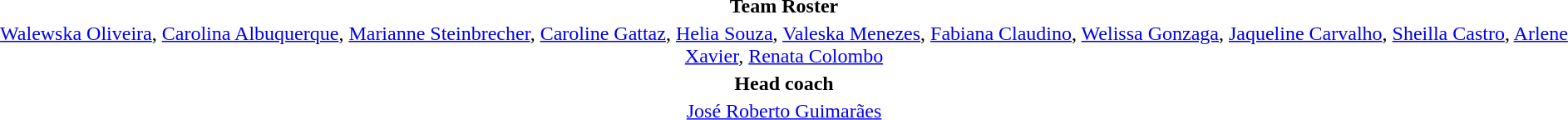<table style="text-align:center;margin-top:2em;margin-left:auto;margin-right:auto">
<tr>
<td><strong>Team Roster</strong></td>
</tr>
<tr>
<td><a href='#'>Walewska Oliveira</a>, <a href='#'>Carolina Albuquerque</a>, <a href='#'>Marianne Steinbrecher</a>, <a href='#'>Caroline Gattaz</a>, <a href='#'>Helia Souza</a>, <a href='#'>Valeska Menezes</a>, <a href='#'>Fabiana Claudino</a>, <a href='#'>Welissa Gonzaga</a>, <a href='#'>Jaqueline Carvalho</a>, <a href='#'>Sheilla Castro</a>, <a href='#'>Arlene Xavier</a>, <a href='#'>Renata Colombo</a></td>
</tr>
<tr>
<td><strong>Head coach</strong></td>
</tr>
<tr>
<td><a href='#'>José Roberto Guimarães</a></td>
</tr>
</table>
